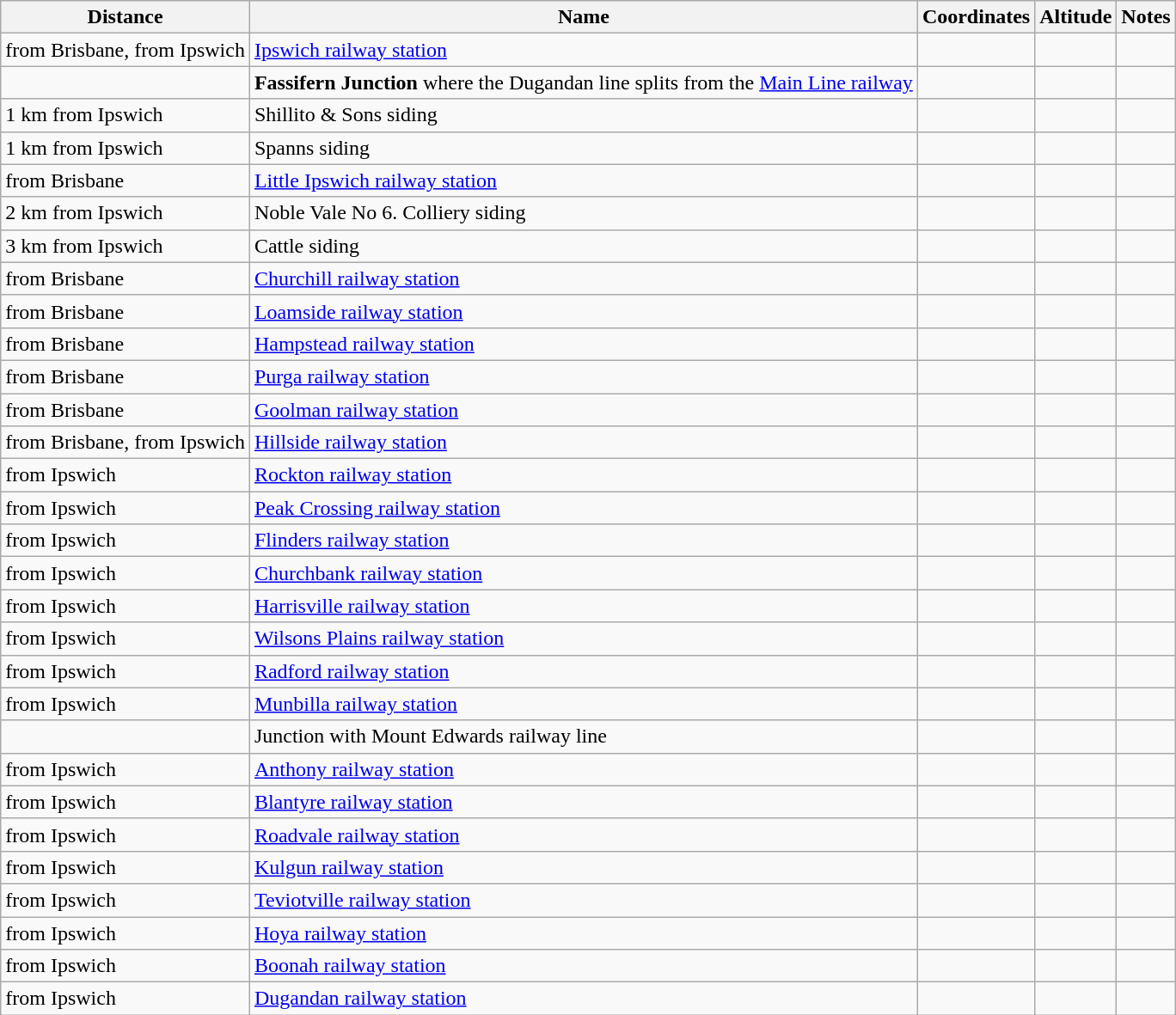<table class="wikitable">
<tr>
<th>Distance</th>
<th>Name</th>
<th>Coordinates</th>
<th>Altitude</th>
<th>Notes</th>
</tr>
<tr>
<td> from Brisbane,  from Ipswich</td>
<td><a href='#'>Ipswich railway station</a></td>
<td></td>
<td></td>
<td></td>
</tr>
<tr>
<td></td>
<td><strong>Fassifern Junction</strong> where the Dugandan line splits from the <a href='#'>Main Line railway</a></td>
<td></td>
<td></td>
<td></td>
</tr>
<tr>
<td>1 km from Ipswich</td>
<td>Shillito & Sons siding</td>
<td></td>
<td></td>
<td></td>
</tr>
<tr>
<td>1 km from Ipswich</td>
<td>Spanns siding</td>
<td></td>
<td></td>
<td></td>
</tr>
<tr>
<td> from Brisbane</td>
<td><a href='#'>Little Ipswich railway station</a></td>
<td></td>
<td></td>
<td></td>
</tr>
<tr>
<td>2 km from Ipswich</td>
<td>Noble Vale No 6. Colliery siding</td>
<td></td>
<td></td>
<td></td>
</tr>
<tr>
<td>3 km from Ipswich</td>
<td>Cattle siding</td>
<td></td>
<td></td>
<td></td>
</tr>
<tr>
<td> from Brisbane</td>
<td><a href='#'>Churchill railway station</a></td>
<td></td>
<td></td>
<td></td>
</tr>
<tr>
<td> from Brisbane</td>
<td><a href='#'>Loamside railway station</a></td>
<td></td>
<td></td>
<td></td>
</tr>
<tr>
<td> from Brisbane</td>
<td><a href='#'>Hampstead railway station</a></td>
<td></td>
<td></td>
<td></td>
</tr>
<tr>
<td> from Brisbane</td>
<td><a href='#'>Purga railway station</a></td>
<td></td>
<td></td>
<td></td>
</tr>
<tr>
<td> from Brisbane</td>
<td><a href='#'>Goolman railway station</a></td>
<td></td>
<td></td>
<td></td>
</tr>
<tr>
<td> from Brisbane,  from Ipswich</td>
<td><a href='#'>Hillside railway station</a></td>
<td></td>
<td></td>
<td></td>
</tr>
<tr>
<td> from Ipswich</td>
<td><a href='#'>Rockton railway station</a></td>
<td></td>
<td></td>
<td></td>
</tr>
<tr>
<td> from Ipswich</td>
<td><a href='#'>Peak Crossing railway station</a></td>
<td></td>
<td></td>
<td></td>
</tr>
<tr>
<td> from Ipswich</td>
<td><a href='#'>Flinders railway station</a></td>
<td></td>
<td></td>
<td></td>
</tr>
<tr>
<td> from Ipswich</td>
<td><a href='#'>Churchbank railway station</a></td>
<td></td>
<td></td>
<td></td>
</tr>
<tr>
<td> from Ipswich</td>
<td><a href='#'>Harrisville railway station</a></td>
<td></td>
<td></td>
<td></td>
</tr>
<tr>
<td> from Ipswich</td>
<td><a href='#'>Wilsons Plains railway station</a></td>
<td></td>
<td></td>
<td></td>
</tr>
<tr>
<td> from Ipswich</td>
<td><a href='#'>Radford railway station</a></td>
<td></td>
<td></td>
<td></td>
</tr>
<tr>
<td> from Ipswich</td>
<td><a href='#'>Munbilla railway station</a></td>
<td></td>
<td></td>
<td></td>
</tr>
<tr>
<td></td>
<td>Junction with Mount Edwards railway line</td>
<td></td>
<td></td>
<td></td>
</tr>
<tr>
<td> from Ipswich</td>
<td><a href='#'>Anthony railway station</a></td>
<td></td>
<td></td>
<td></td>
</tr>
<tr>
<td> from Ipswich</td>
<td><a href='#'>Blantyre railway station</a></td>
<td></td>
<td></td>
<td></td>
</tr>
<tr>
<td> from Ipswich</td>
<td><a href='#'>Roadvale railway station</a></td>
<td></td>
<td></td>
<td></td>
</tr>
<tr>
<td> from Ipswich</td>
<td><a href='#'>Kulgun railway station</a></td>
<td></td>
<td></td>
<td></td>
</tr>
<tr>
<td> from Ipswich</td>
<td><a href='#'>Teviotville railway station</a></td>
<td></td>
<td></td>
<td></td>
</tr>
<tr>
<td> from Ipswich</td>
<td><a href='#'>Hoya railway station</a></td>
<td></td>
<td></td>
<td></td>
</tr>
<tr>
<td> from Ipswich</td>
<td><a href='#'>Boonah railway station</a></td>
<td></td>
<td></td>
<td></td>
</tr>
<tr>
<td> from Ipswich</td>
<td><a href='#'>Dugandan railway station</a></td>
<td></td>
<td></td>
<td></td>
</tr>
</table>
